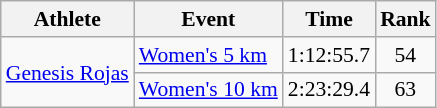<table class=wikitable style="font-size:90%;">
<tr>
<th>Athlete</th>
<th>Event</th>
<th>Time</th>
<th>Rank</th>
</tr>
<tr align=center>
<td align=left rowspan=2><a href='#'>Genesis Rojas</a></td>
<td align=left><a href='#'>Women's 5 km</a></td>
<td>1:12:55.7</td>
<td>54</td>
</tr>
<tr align=center>
<td align=left><a href='#'>Women's 10 km</a></td>
<td>2:23:29.4</td>
<td>63</td>
</tr>
</table>
